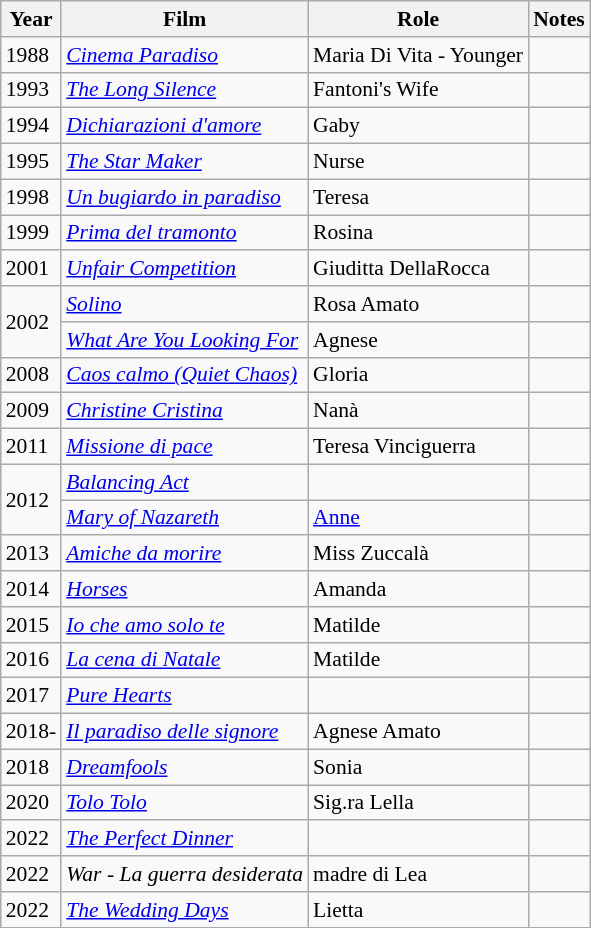<table class="wikitable" style="font-size: 90%;">
<tr>
<th>Year</th>
<th>Film</th>
<th>Role</th>
<th>Notes</th>
</tr>
<tr>
<td>1988</td>
<td><em><a href='#'>Cinema Paradiso</a></em></td>
<td>Maria Di Vita - Younger</td>
<td></td>
</tr>
<tr>
<td>1993</td>
<td><em><a href='#'>The Long Silence</a></em></td>
<td>Fantoni's Wife</td>
<td></td>
</tr>
<tr>
<td>1994</td>
<td><em><a href='#'>Dichiarazioni d'amore</a></em></td>
<td>Gaby</td>
<td></td>
</tr>
<tr>
<td>1995</td>
<td><em><a href='#'>The Star Maker</a></em></td>
<td>Nurse</td>
<td></td>
</tr>
<tr>
<td>1998</td>
<td><em><a href='#'>Un bugiardo in paradiso</a></em></td>
<td>Teresa</td>
<td></td>
</tr>
<tr>
<td>1999</td>
<td><em><a href='#'>Prima del tramonto</a></em></td>
<td>Rosina</td>
<td></td>
</tr>
<tr>
<td>2001</td>
<td><em><a href='#'>Unfair Competition</a></em></td>
<td>Giuditta DellaRocca</td>
<td></td>
</tr>
<tr>
<td rowspan="2">2002</td>
<td><em><a href='#'>Solino</a></em></td>
<td>Rosa Amato</td>
<td></td>
</tr>
<tr>
<td><em><a href='#'>What Are You Looking For</a></em></td>
<td>Agnese</td>
<td></td>
</tr>
<tr>
<td>2008</td>
<td><em><a href='#'>Caos calmo (Quiet Chaos)</a></em></td>
<td>Gloria</td>
<td></td>
</tr>
<tr>
<td>2009</td>
<td><em><a href='#'>Christine Cristina</a></em></td>
<td>Nanà</td>
<td></td>
</tr>
<tr>
<td>2011</td>
<td><em><a href='#'>Missione di pace</a></em></td>
<td>Teresa Vinciguerra</td>
<td></td>
</tr>
<tr>
<td rowspan="2">2012</td>
<td><em><a href='#'>Balancing Act</a></em></td>
<td></td>
<td></td>
</tr>
<tr>
<td><em><a href='#'>Mary of Nazareth</a></em></td>
<td><a href='#'>Anne</a></td>
<td></td>
</tr>
<tr>
<td>2013</td>
<td><em><a href='#'>Amiche da morire</a></em></td>
<td>Miss Zuccalà</td>
<td></td>
</tr>
<tr>
<td>2014</td>
<td><em><a href='#'>Horses</a></em></td>
<td>Amanda</td>
<td></td>
</tr>
<tr>
<td>2015</td>
<td><em><a href='#'>Io che amo solo te</a></em></td>
<td>Matilde</td>
<td></td>
</tr>
<tr>
<td>2016</td>
<td><em><a href='#'>La cena di Natale</a></em></td>
<td>Matilde</td>
<td></td>
</tr>
<tr>
<td>2017</td>
<td><em><a href='#'>Pure Hearts</a></em></td>
<td></td>
<td></td>
</tr>
<tr>
<td>2018-</td>
<td><em><a href='#'>Il paradiso delle signore</a></em></td>
<td>Agnese Amato</td>
<td></td>
</tr>
<tr>
<td>2018</td>
<td><em><a href='#'>Dreamfools</a></em></td>
<td>Sonia</td>
<td></td>
</tr>
<tr>
<td>2020</td>
<td><em><a href='#'>Tolo Tolo</a></em></td>
<td>Sig.ra Lella</td>
<td></td>
</tr>
<tr>
<td>2022</td>
<td><em><a href='#'>The Perfect Dinner</a></em></td>
<td></td>
<td></td>
</tr>
<tr>
<td>2022</td>
<td><em>War - La guerra desiderata</em></td>
<td>madre di Lea</td>
<td></td>
</tr>
<tr>
<td>2022</td>
<td><em><a href='#'>The Wedding Days</a></em></td>
<td>Lietta</td>
<td></td>
</tr>
</table>
